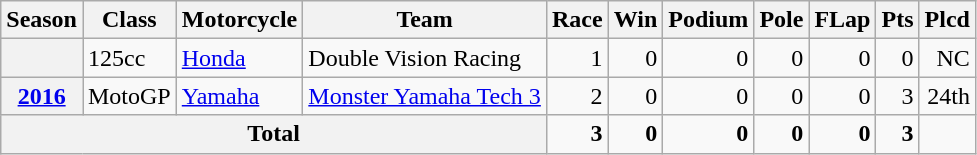<table class="wikitable" style=text-align:right;">
<tr>
<th>Season</th>
<th>Class</th>
<th>Motorcycle</th>
<th>Team</th>
<th>Race</th>
<th>Win</th>
<th>Podium</th>
<th>Pole</th>
<th>FLap</th>
<th>Pts</th>
<th>Plcd</th>
</tr>
<tr>
<th></th>
<td style="text-align:left;">125cc</td>
<td style="text-align:left;"><a href='#'>Honda</a></td>
<td style="text-align:left;">Double Vision Racing</td>
<td>1</td>
<td>0</td>
<td>0</td>
<td>0</td>
<td>0</td>
<td>0</td>
<td>NC</td>
</tr>
<tr>
<th><a href='#'>2016</a></th>
<td style="text-align:left;">MotoGP</td>
<td style="text-align:left;"><a href='#'>Yamaha</a></td>
<td style="text-align:left;"><a href='#'>Monster Yamaha Tech 3</a></td>
<td>2</td>
<td>0</td>
<td>0</td>
<td>0</td>
<td>0</td>
<td>3</td>
<td>24th</td>
</tr>
<tr>
<th colspan="4">Total</th>
<td><strong>3</strong></td>
<td><strong>0</strong></td>
<td><strong>0</strong></td>
<td><strong>0</strong></td>
<td><strong>0</strong></td>
<td><strong>3</strong></td>
<td></td>
</tr>
</table>
